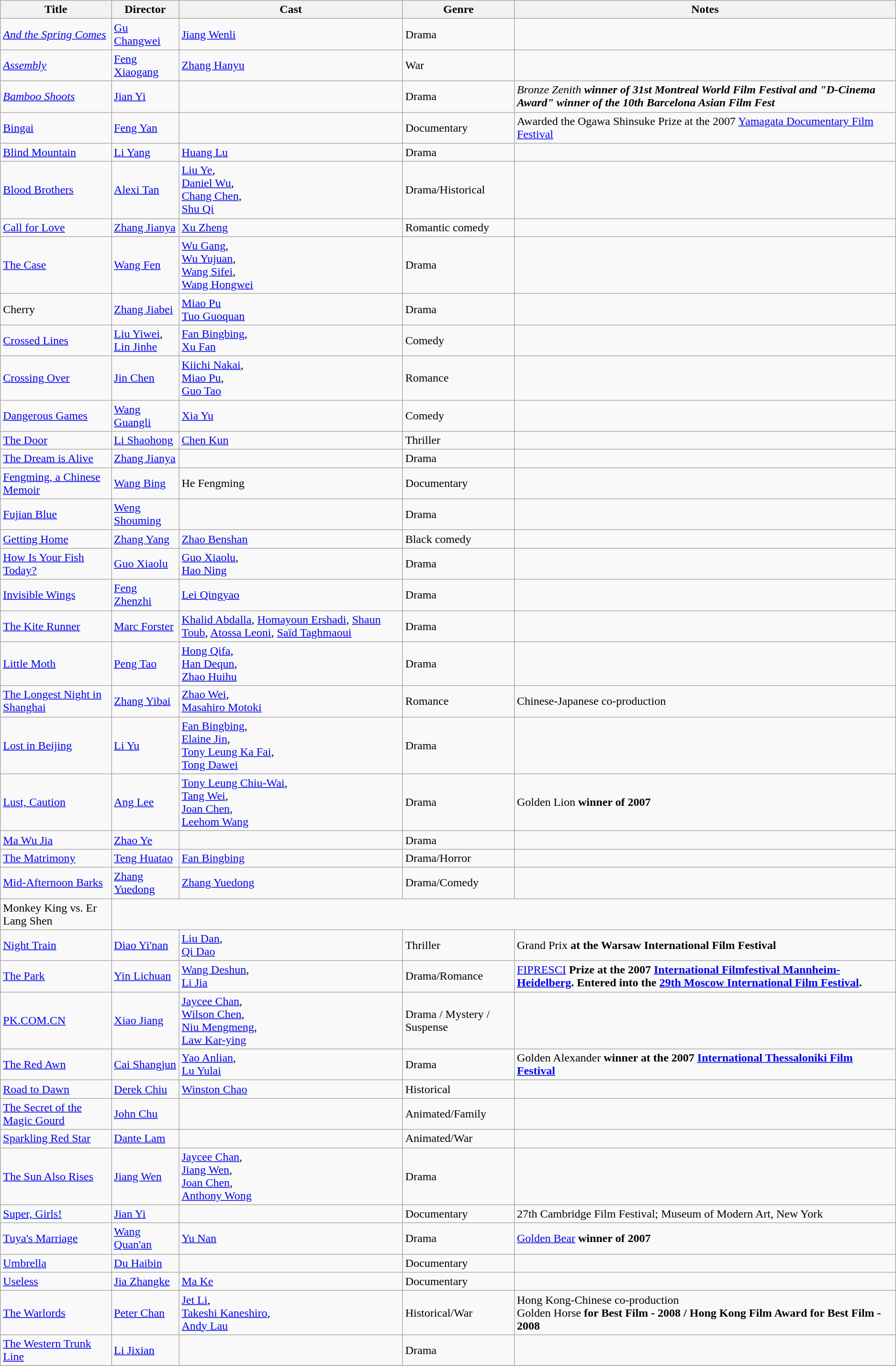<table class="wikitable sortable">
<tr>
<th>Title</th>
<th>Director</th>
<th>Cast</th>
<th>Genre</th>
<th>Notes</th>
</tr>
<tr>
<td><em><a href='#'>And the Spring Comes</a></em></td>
<td><a href='#'>Gu Changwei</a></td>
<td><a href='#'>Jiang Wenli</a></td>
<td>Drama</td>
<td></td>
</tr>
<tr>
<td><em><a href='#'>Assembly</a></em></td>
<td><a href='#'>Feng Xiaogang</a></td>
<td><a href='#'>Zhang Hanyu</a></td>
<td>War</td>
<td></td>
</tr>
<tr>
<td><em><a href='#'>Bamboo Shoots</a></em></td>
<td><a href='#'>Jian Yi</a></td>
<td></td>
<td>Drama</td>
<td><em>Bronze Zenith<strong> winner of 31st Montreal World Film Festival and "D-Cinema Award" winner of the 10th Barcelona Asian Film Fest</td>
</tr>
<tr>
<td></em><a href='#'>Bingai</a><em></td>
<td><a href='#'>Feng Yan</a></td>
<td></td>
<td>Documentary</td>
<td>Awarded the Ogawa Shinsuke Prize at the 2007 <a href='#'>Yamagata Documentary Film Festival</a></td>
</tr>
<tr>
<td></em><a href='#'>Blind Mountain</a><em></td>
<td><a href='#'>Li Yang</a></td>
<td><a href='#'>Huang Lu</a></td>
<td>Drama</td>
<td></td>
</tr>
<tr>
<td></em><a href='#'>Blood Brothers</a><em></td>
<td><a href='#'>Alexi Tan</a></td>
<td><a href='#'>Liu Ye</a>,<br><a href='#'>Daniel Wu</a>,<br><a href='#'>Chang Chen</a>,<br><a href='#'>Shu Qi</a></td>
<td>Drama/Historical</td>
<td></td>
</tr>
<tr>
<td></em><a href='#'>Call for Love</a><em></td>
<td><a href='#'>Zhang Jianya</a></td>
<td><a href='#'>Xu Zheng</a></td>
<td>Romantic comedy</td>
<td></td>
</tr>
<tr>
<td></em><a href='#'>The Case</a><em></td>
<td><a href='#'>Wang Fen</a></td>
<td><a href='#'>Wu Gang</a>,<br><a href='#'>Wu Yujuan</a>,<br><a href='#'>Wang Sifei</a>,<br><a href='#'>Wang Hongwei</a></td>
<td>Drama</td>
<td></td>
</tr>
<tr>
<td></em>Cherry<em></td>
<td><a href='#'>Zhang Jiabei</a></td>
<td><a href='#'>Miao Pu</a><br><a href='#'>Tuo Guoquan</a></td>
<td>Drama</td>
<td></td>
</tr>
<tr>
<td></em><a href='#'>Crossed Lines</a><em></td>
<td><a href='#'>Liu Yiwei</a>,<br><a href='#'>Lin Jinhe</a></td>
<td><a href='#'>Fan Bingbing</a>,<br><a href='#'>Xu Fan</a></td>
<td>Comedy</td>
<td></td>
</tr>
<tr>
<td></em><a href='#'>Crossing Over</a><em></td>
<td><a href='#'>Jin Chen</a></td>
<td><a href='#'>Kiichi Nakai</a>,<br><a href='#'>Miao Pu</a>,<br><a href='#'>Guo Tao</a></td>
<td>Romance</td>
<td></td>
</tr>
<tr>
<td></em><a href='#'>Dangerous Games</a><em></td>
<td><a href='#'>Wang Guangli</a></td>
<td><a href='#'>Xia Yu</a></td>
<td>Comedy</td>
<td></td>
</tr>
<tr>
<td></em><a href='#'>The Door</a><em></td>
<td><a href='#'>Li Shaohong</a></td>
<td><a href='#'>Chen Kun</a></td>
<td>Thriller</td>
<td></td>
</tr>
<tr>
<td></em><a href='#'>The Dream is Alive</a><em></td>
<td><a href='#'>Zhang Jianya</a></td>
<td></td>
<td>Drama</td>
<td></td>
</tr>
<tr>
<td></em><a href='#'>Fengming, a Chinese Memoir</a><em></td>
<td><a href='#'>Wang Bing</a></td>
<td>He Fengming</td>
<td>Documentary</td>
<td></td>
</tr>
<tr>
<td></em><a href='#'>Fujian Blue</a><em></td>
<td><a href='#'>Weng Shouming</a></td>
<td></td>
<td>Drama</td>
<td></td>
</tr>
<tr>
<td></em><a href='#'>Getting Home</a><em></td>
<td><a href='#'>Zhang Yang</a></td>
<td><a href='#'>Zhao Benshan</a></td>
<td>Black comedy</td>
<td></td>
</tr>
<tr>
<td></em><a href='#'>How Is Your Fish Today?</a><em></td>
<td><a href='#'>Guo Xiaolu</a></td>
<td><a href='#'>Guo Xiaolu</a>,<br><a href='#'>Hao Ning</a></td>
<td>Drama</td>
<td></td>
</tr>
<tr>
<td></em><a href='#'>Invisible Wings</a><em></td>
<td><a href='#'>Feng Zhenzhi</a></td>
<td><a href='#'>Lei Qingyao</a></td>
<td>Drama</td>
<td></td>
</tr>
<tr>
<td></em><a href='#'>The Kite Runner</a><em></td>
<td><a href='#'>Marc Forster</a></td>
<td><a href='#'>Khalid Abdalla</a>, <a href='#'>Homayoun Ershadi</a>, <a href='#'>Shaun Toub</a>, <a href='#'>Atossa Leoni</a>, <a href='#'>Saïd Taghmaoui</a></td>
<td>Drama</td>
<td></td>
</tr>
<tr>
<td></em><a href='#'>Little Moth</a><em></td>
<td><a href='#'>Peng Tao</a></td>
<td><a href='#'>Hong Qifa</a>,<br><a href='#'>Han Dequn</a>,<br><a href='#'>Zhao Huihu</a></td>
<td>Drama</td>
<td></td>
</tr>
<tr>
<td></em><a href='#'>The Longest Night in Shanghai</a><em></td>
<td><a href='#'>Zhang Yibai</a></td>
<td><a href='#'>Zhao Wei</a>,<br><a href='#'>Masahiro Motoki</a></td>
<td>Romance</td>
<td>Chinese-Japanese co-production</td>
</tr>
<tr>
<td></em><a href='#'>Lost in Beijing</a><em></td>
<td><a href='#'>Li Yu</a></td>
<td><a href='#'>Fan Bingbing</a>,<br><a href='#'>Elaine Jin</a>,<br><a href='#'>Tony Leung Ka Fai</a>,<br><a href='#'>Tong Dawei</a></td>
<td>Drama</td>
<td></td>
</tr>
<tr>
<td></em><a href='#'>Lust, Caution</a><em></td>
<td><a href='#'>Ang Lee</a></td>
<td><a href='#'>Tony Leung Chiu-Wai</a>,<br><a href='#'>Tang Wei</a>,<br><a href='#'>Joan Chen</a>,<br><a href='#'>Leehom Wang</a></td>
<td>Drama</td>
<td></strong>Golden Lion<strong> winner of 2007</td>
</tr>
<tr>
<td></em><a href='#'>Ma Wu Jia</a><em></td>
<td><a href='#'>Zhao Ye</a></td>
<td></td>
<td>Drama</td>
<td></td>
</tr>
<tr>
<td></em><a href='#'>The Matrimony</a><em></td>
<td><a href='#'>Teng Huatao</a></td>
<td><a href='#'>Fan Bingbing</a></td>
<td>Drama/Horror</td>
<td></td>
</tr>
<tr>
<td></em><a href='#'>Mid-Afternoon Barks</a><em></td>
<td><a href='#'>Zhang Yuedong</a></td>
<td><a href='#'>Zhang Yuedong</a></td>
<td>Drama/Comedy</td>
<td></td>
</tr>
<tr>
<td></em>Monkey King vs. Er Lang Shen<em></td>
</tr>
<tr>
<td></em><a href='#'>Night Train</a><em></td>
<td><a href='#'>Diao Yi'nan</a></td>
<td><a href='#'>Liu Dan</a>,<br><a href='#'>Qi Dao</a></td>
<td>Thriller</td>
<td></strong>Grand Prix<strong> at the Warsaw International Film Festival</td>
</tr>
<tr>
<td></em><a href='#'>The Park</a><em></td>
<td><a href='#'>Yin Lichuan</a></td>
<td><a href='#'>Wang Deshun</a>,<br><a href='#'>Li Jia</a></td>
<td>Drama/Romance</td>
<td></strong><a href='#'>FIPRESCI</a><strong> Prize at the 2007 <a href='#'>International Filmfestival Mannheim-Heidelberg</a>. Entered into the <a href='#'>29th Moscow International Film Festival</a>.</td>
</tr>
<tr>
<td></em><a href='#'>PK.COM.CN</a><em></td>
<td><a href='#'>Xiao Jiang</a></td>
<td><a href='#'>Jaycee Chan</a>,<br><a href='#'>Wilson Chen</a>,<br><a href='#'>Niu Mengmeng</a>,<br><a href='#'>Law Kar-ying</a></td>
<td>Drama / Mystery / Suspense</td>
<td></td>
</tr>
<tr>
<td></em><a href='#'>The Red Awn</a><em></td>
<td><a href='#'>Cai Shangjun</a></td>
<td><a href='#'>Yao Anlian</a>,<br><a href='#'>Lu Yulai</a></td>
<td>Drama</td>
<td></strong>Golden Alexander<strong> winner at the 2007 <a href='#'>International Thessaloniki Film Festival</a></td>
</tr>
<tr>
<td></em><a href='#'>Road to Dawn</a><em></td>
<td><a href='#'>Derek Chiu</a></td>
<td><a href='#'>Winston Chao</a></td>
<td>Historical</td>
<td></td>
</tr>
<tr>
<td></em><a href='#'>The Secret of the Magic Gourd</a><em></td>
<td><a href='#'>John Chu</a></td>
<td></td>
<td>Animated/Family</td>
<td></td>
</tr>
<tr>
<td></em><a href='#'>Sparkling Red Star</a><em></td>
<td><a href='#'>Dante Lam</a></td>
<td></td>
<td>Animated/War</td>
<td></td>
</tr>
<tr>
<td></em><a href='#'>The Sun Also Rises</a><em></td>
<td><a href='#'>Jiang Wen</a></td>
<td><a href='#'>Jaycee Chan</a>,<br><a href='#'>Jiang Wen</a>,<br><a href='#'>Joan Chen</a>,<br><a href='#'>Anthony Wong</a></td>
<td>Drama</td>
<td></td>
</tr>
<tr>
<td></em><a href='#'>Super, Girls!</a><em></td>
<td><a href='#'>Jian Yi</a></td>
<td></td>
<td>Documentary</td>
<td>27th Cambridge Film Festival; Museum of Modern Art, New York</td>
</tr>
<tr>
<td></em><a href='#'>Tuya's Marriage</a><em></td>
<td><a href='#'>Wang Quan'an</a></td>
<td><a href='#'>Yu Nan</a></td>
<td>Drama</td>
<td></strong><a href='#'>Golden Bear</a><strong> winner of 2007</td>
</tr>
<tr>
<td></em><a href='#'>Umbrella</a><em></td>
<td><a href='#'>Du Haibin</a></td>
<td></td>
<td>Documentary</td>
<td></td>
</tr>
<tr>
<td></em><a href='#'>Useless</a><em></td>
<td><a href='#'>Jia Zhangke</a></td>
<td><a href='#'>Ma Ke</a></td>
<td>Documentary</td>
<td></td>
</tr>
<tr>
<td></em><a href='#'>The Warlords</a><em></td>
<td><a href='#'>Peter Chan</a></td>
<td><a href='#'>Jet Li</a>,<br><a href='#'>Takeshi Kaneshiro</a>,<br><a href='#'>Andy Lau</a></td>
<td>Historical/War</td>
<td>Hong Kong-Chinese co-production<br></strong>Golden Horse<strong> for Best Film - 2008 / Hong Kong Film Award for Best Film - 2008</td>
</tr>
<tr>
<td></em><a href='#'>The Western Trunk Line</a><em></td>
<td><a href='#'>Li Jixian</a></td>
<td></td>
<td>Drama</td>
<td></td>
</tr>
<tr>
</tr>
</table>
